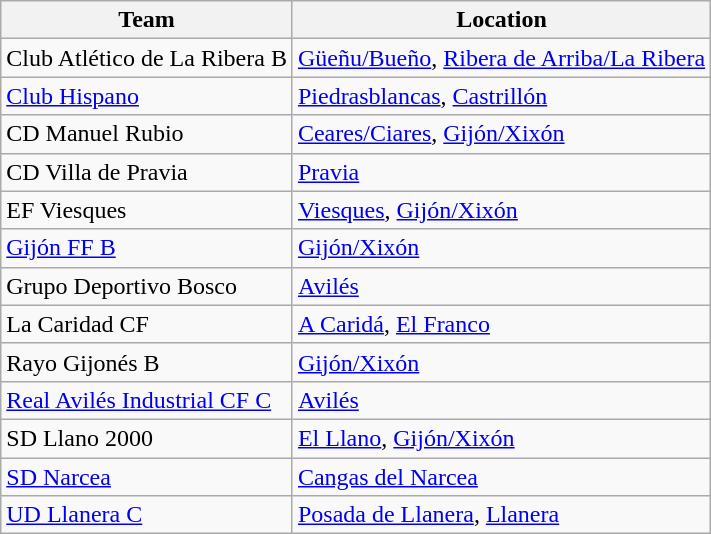<table class="wikitable">
<tr>
<th>Team</th>
<th>Location</th>
</tr>
<tr>
<td>Club Atlético de La Ribera B</td>
<td><a href='#'>Güeñu/Bueño</a>, <a href='#'>Ribera de Arriba/La Ribera</a></td>
</tr>
<tr>
<td><a href='#'>Club Hispano</a></td>
<td><a href='#'>Piedrasblancas</a>, <a href='#'>Castrillón</a></td>
</tr>
<tr>
<td>CD Manuel Rubio</td>
<td><a href='#'>Ceares/Ciares</a>, <a href='#'>Gijón/Xixón</a></td>
</tr>
<tr>
<td>CD Villa de Pravia</td>
<td><a href='#'>Pravia</a></td>
</tr>
<tr>
<td>EF Viesques</td>
<td><a href='#'>Viesques</a>, <a href='#'>Gijón/Xixón</a></td>
</tr>
<tr>
<td><a href='#'>Gijón FF B</a></td>
<td><a href='#'>Gijón/Xixón</a></td>
</tr>
<tr>
<td>Grupo Deportivo Bosco</td>
<td><a href='#'>Avilés</a></td>
</tr>
<tr>
<td>La Caridad CF</td>
<td><a href='#'>A Caridá</a>, <a href='#'>El Franco</a></td>
</tr>
<tr>
<td>Rayo Gijonés B</td>
<td><a href='#'>Gijón/Xixón</a></td>
</tr>
<tr>
<td><a href='#'>Real Avilés Industrial CF C</a></td>
<td><a href='#'>Avilés</a></td>
</tr>
<tr>
<td>SD Llano 2000</td>
<td><a href='#'>El Llano</a>, <a href='#'>Gijón/Xixón</a></td>
</tr>
<tr>
<td><a href='#'>SD Narcea</a></td>
<td><a href='#'>Cangas del Narcea</a></td>
</tr>
<tr>
<td><a href='#'>UD Llanera C</a></td>
<td><a href='#'>Posada de Llanera</a>, <a href='#'>Llanera</a></td>
</tr>
</table>
